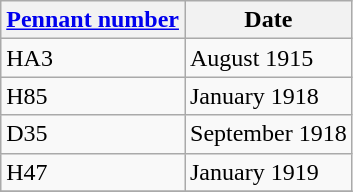<table class="wikitable" style="text-align:left">
<tr>
<th><a href='#'>Pennant number</a></th>
<th>Date</th>
</tr>
<tr>
<td>HA3</td>
<td>August 1915</td>
</tr>
<tr>
<td>H85</td>
<td>January 1918</td>
</tr>
<tr>
<td>D35</td>
<td>September 1918</td>
</tr>
<tr>
<td>H47</td>
<td>January 1919</td>
</tr>
<tr>
</tr>
</table>
